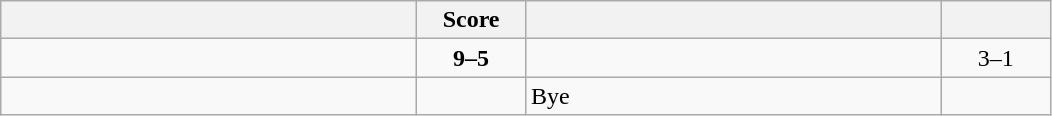<table class="wikitable" style="text-align: center; ">
<tr>
<th align="right" width="270"></th>
<th width="65">Score</th>
<th align="left" width="270"></th>
<th width="65"></th>
</tr>
<tr>
<td align="left"><strong></strong></td>
<td><strong>9–5</strong></td>
<td align="left"></td>
<td>3–1 <strong></strong></td>
</tr>
<tr>
<td align="left"><strong></strong></td>
<td></td>
<td align="left">Bye</td>
<td></td>
</tr>
</table>
